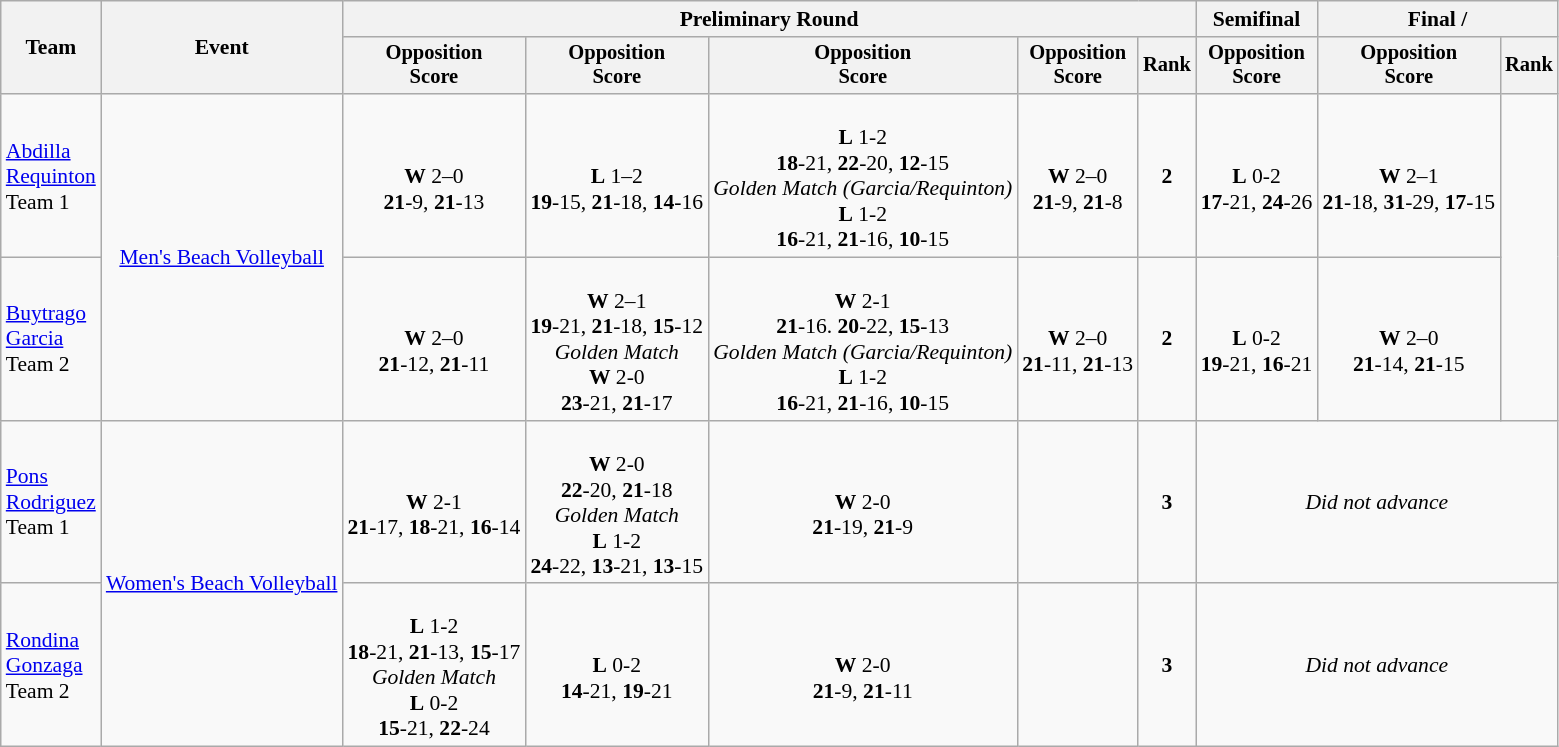<table class="wikitable" style="font-size:90%">
<tr>
<th rowspan=2>Team</th>
<th rowspan=2>Event</th>
<th colspan=5>Preliminary Round</th>
<th>Semifinal</th>
<th colspan=2>Final / </th>
</tr>
<tr style="font-size:95%">
<th>Opposition<br>Score</th>
<th>Opposition<br>Score</th>
<th>Opposition<br>Score</th>
<th>Opposition<br>Score</th>
<th>Rank</th>
<th>Opposition<br>Score</th>
<th>Opposition<br>Score</th>
<th>Rank</th>
</tr>
<tr align=center>
<td align=left><a href='#'>Abdilla<br>Requinton</a><br>Team 1</td>
<td rowspan="2" align="Center"><a href='#'>Men's Beach Volleyball</a></td>
<td><br> <strong>W</strong> 2–0 <br><strong>21</strong>-9, <strong>21</strong>-13</td>
<td><br> <strong>L</strong> 1–2 <br><strong>19</strong>-15, <strong>21</strong>-18, <strong>14</strong>-16</td>
<td><br> <strong>L</strong> 1-2 <br><strong>18</strong>-21, <strong>22</strong>-20, <strong>12</strong>-15 <br> <em>Golden Match (Garcia/Requinton)</em> <br> <strong>L</strong> 1-2 <br><strong>16</strong>-21, <strong>21</strong>-16, <strong>10</strong>-15</td>
<td><br> <strong>W</strong> 2–0 <br><strong>21</strong>-9, <strong>21</strong>-8</td>
<td><strong>2</strong></td>
<td><br> <strong>L</strong> 0-2 <br><strong>17</strong>-21, <strong>24</strong>-26</td>
<td><br> <strong>W</strong> 2–1 <br><strong>21</strong>-18, <strong>31</strong>-29, <strong>17</strong>-15</td>
<td rowspan=2></td>
</tr>
<tr align=center>
<td align=left><a href='#'>Buytrago<br>Garcia</a><br>Team 2</td>
<td><br> <strong>W</strong> 2–0 <br><strong>21</strong>-12, <strong>21</strong>-11</td>
<td><br> <strong>W</strong> 2–1 <br><strong>19</strong>-21, <strong>21</strong>-18, <strong>15</strong>-12  <br> <em>Golden Match</em> <br> <strong>W</strong> 2-0 <br> <strong>23</strong>-21, <strong>21</strong>-17</td>
<td><br> <strong>W</strong> 2-1 <br> <strong>21</strong>-16. <strong>20</strong>-22, <strong>15</strong>-13 <br> <em>Golden Match (Garcia/Requinton)</em> <br> <strong>L</strong> 1-2 <br><strong>16</strong>-21, <strong>21</strong>-16, <strong>10</strong>-15</td>
<td><br> <strong>W</strong> 2–0 <br><strong>21</strong>-11, <strong>21</strong>-13</td>
<td><strong>2</strong></td>
<td><br> <strong>L</strong> 0-2 <br> <strong>19</strong>-21, <strong>16</strong>-21</td>
<td><br> <strong>W</strong> 2–0 <br><strong>21</strong>-14, <strong>21</strong>-15</td>
</tr>
<tr align=center>
<td align=left><a href='#'>Pons<br>Rodriguez</a><br>Team 1</td>
<td rowspan="2" align="Center"><a href='#'>Women's Beach Volleyball</a></td>
<td><br> <strong>W</strong> 2-1 <br> <strong>21</strong>-17, <strong>18</strong>-21, <strong>16</strong>-14</td>
<td><br> <strong>W</strong> 2-0 <br> <strong>22</strong>-20, <strong>21</strong>-18  <br> <em>Golden Match</em> <br> <strong>L</strong> 1-2 <br> <strong>24</strong>-22, <strong>13</strong>-21, <strong>13</strong>-15</td>
<td><br> <strong>W</strong> 2-0 <br> <strong>21</strong>-19, <strong>21</strong>-9</td>
<td></td>
<td><strong>3</strong></td>
<td colspan=3><em>Did not advance</em></td>
</tr>
<tr align=center>
<td align=left><a href='#'>Rondina<br>Gonzaga</a><br> Team 2</td>
<td><br> <strong>L</strong> 1-2 <br> <strong>18</strong>-21, <strong>21</strong>-13, <strong>15</strong>-17  <br> <em>Golden Match</em> <br> <strong>L</strong> 0-2 <br> <strong>15</strong>-21, <strong>22</strong>-24</td>
<td><br> <strong>L</strong> 0-2 <br> <strong>14</strong>-21, <strong>19</strong>-21</td>
<td><br> <strong>W</strong> 2-0 <br> <strong>21</strong>-9, <strong>21</strong>-11</td>
<td></td>
<td><strong>3</strong></td>
<td colspan=3><em>Did not advance</em></td>
</tr>
</table>
